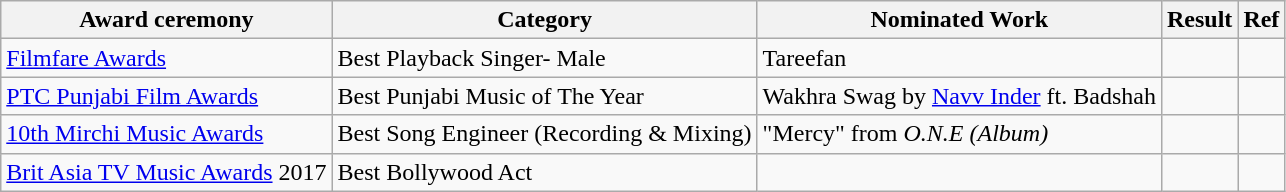<table class="wikitable">
<tr>
<th>Award ceremony</th>
<th>Category</th>
<th>Nominated Work</th>
<th>Result</th>
<th>Ref</th>
</tr>
<tr>
<td><a href='#'>Filmfare Awards</a></td>
<td>Best Playback Singer- Male</td>
<td>Tareefan</td>
<td></td>
<td></td>
</tr>
<tr>
<td><a href='#'>PTC Punjabi Film Awards</a></td>
<td>Best Punjabi Music of The Year</td>
<td>Wakhra Swag by <a href='#'>Navv Inder</a> ft. Badshah</td>
<td></td>
<td></td>
</tr>
<tr>
<td><a href='#'>10th Mirchi Music Awards</a></td>
<td>Best Song Engineer (Recording & Mixing)</td>
<td>"Mercy" from <em>O.N.E (Album)</em></td>
<td></td>
<td></td>
</tr>
<tr>
<td><a href='#'>Brit Asia TV Music Awards</a> 2017</td>
<td>Best Bollywood Act</td>
<td></td>
<td></td>
<td></td>
</tr>
</table>
